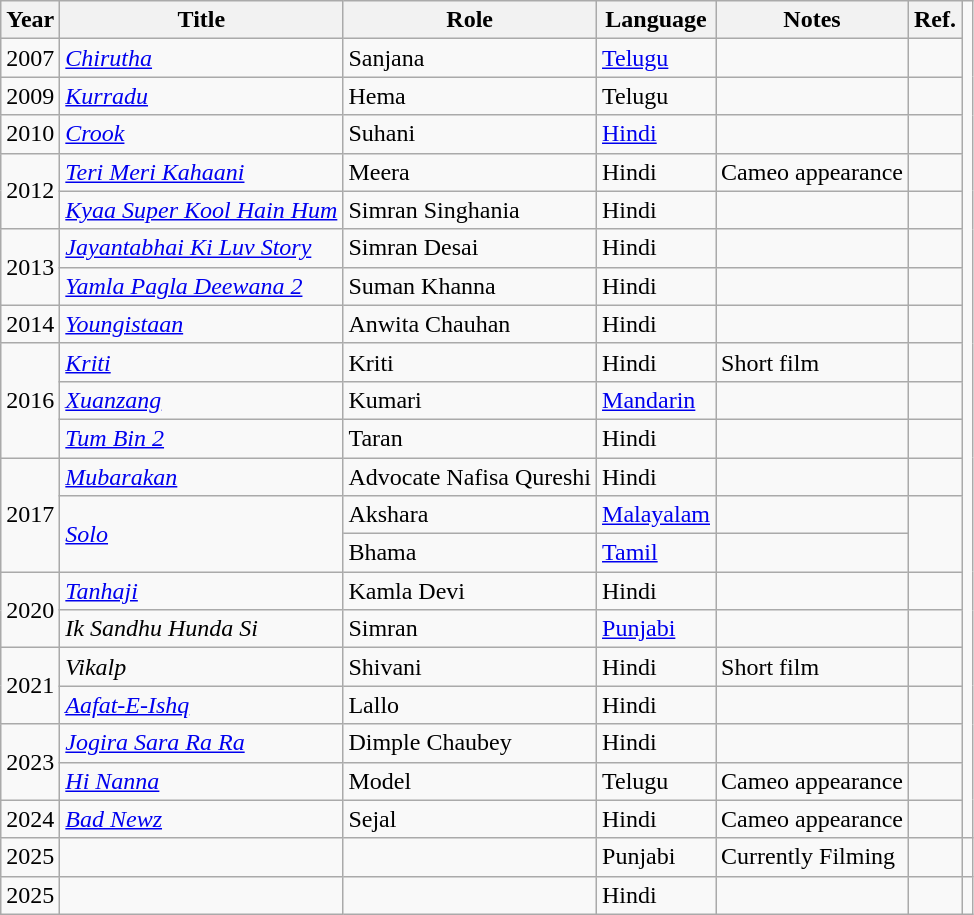<table class="wikitable sortable">
<tr>
<th scope="col">Year</th>
<th scope="col">Title</th>
<th scope="col">Role</th>
<th scope="col">Language</th>
<th scope="col" class="unsortable">Notes</th>
<th scope="col" class="unsortable">Ref.</th>
</tr>
<tr>
<td>2007</td>
<td><em><a href='#'>Chirutha</a></em></td>
<td>Sanjana</td>
<td><a href='#'>Telugu</a></td>
<td></td>
<td></td>
</tr>
<tr>
<td>2009</td>
<td><em><a href='#'>Kurradu</a></em></td>
<td>Hema</td>
<td>Telugu</td>
<td></td>
<td></td>
</tr>
<tr>
<td>2010</td>
<td><em><a href='#'>Crook</a></em></td>
<td>Suhani</td>
<td><a href='#'>Hindi</a></td>
<td></td>
<td></td>
</tr>
<tr>
<td rowspan="2">2012</td>
<td><em><a href='#'>Teri Meri Kahaani</a></em></td>
<td>Meera</td>
<td>Hindi</td>
<td>Cameo appearance</td>
<td></td>
</tr>
<tr>
<td><em><a href='#'>Kyaa Super Kool Hain Hum</a></em></td>
<td>Simran Singhania</td>
<td>Hindi</td>
<td></td>
<td></td>
</tr>
<tr>
<td rowspan="2">2013</td>
<td><em><a href='#'>Jayantabhai Ki Luv Story</a></em></td>
<td>Simran Desai</td>
<td>Hindi</td>
<td></td>
<td></td>
</tr>
<tr>
<td><em><a href='#'>Yamla Pagla Deewana 2</a></em></td>
<td>Suman Khanna</td>
<td>Hindi</td>
<td></td>
<td></td>
</tr>
<tr>
<td>2014</td>
<td><em><a href='#'>Youngistaan</a></em></td>
<td>Anwita Chauhan</td>
<td>Hindi</td>
<td></td>
<td></td>
</tr>
<tr>
<td rowspan="3">2016</td>
<td><em><a href='#'>Kriti</a></em></td>
<td>Kriti</td>
<td>Hindi</td>
<td>Short film</td>
<td></td>
</tr>
<tr>
<td><em><a href='#'>Xuanzang</a></em></td>
<td>Kumari</td>
<td><a href='#'>Mandarin</a></td>
<td></td>
<td></td>
</tr>
<tr>
<td><em><a href='#'>Tum Bin 2</a></em></td>
<td>Taran</td>
<td>Hindi</td>
<td></td>
<td></td>
</tr>
<tr>
<td rowspan="3">2017</td>
<td><em><a href='#'>Mubarakan</a></em></td>
<td>Advocate Nafisa Qureshi</td>
<td>Hindi</td>
<td></td>
<td></td>
</tr>
<tr>
<td rowspan="2"><em><a href='#'>Solo</a></em></td>
<td>Akshara</td>
<td><a href='#'>Malayalam</a></td>
<td></td>
<td rowspan="2"></td>
</tr>
<tr>
<td>Bhama</td>
<td><a href='#'>Tamil</a></td>
<td></td>
</tr>
<tr>
<td rowspan="2">2020</td>
<td><em><a href='#'>Tanhaji</a></em></td>
<td>Kamla Devi</td>
<td>Hindi</td>
<td></td>
<td></td>
</tr>
<tr>
<td><em>Ik Sandhu Hunda Si</em></td>
<td>Simran</td>
<td><a href='#'>Punjabi</a></td>
<td></td>
<td></td>
</tr>
<tr>
<td rowspan="2">2021</td>
<td><em>Vikalp</em></td>
<td>Shivani</td>
<td>Hindi</td>
<td>Short film</td>
<td></td>
</tr>
<tr>
<td><em><a href='#'>Aafat-E-Ishq</a></em></td>
<td>Lallo</td>
<td>Hindi</td>
<td></td>
<td></td>
</tr>
<tr>
<td rowspan="2">2023</td>
<td><em><a href='#'>Jogira Sara Ra Ra</a></em></td>
<td>Dimple Chaubey</td>
<td>Hindi</td>
<td></td>
<td></td>
</tr>
<tr>
<td><em><a href='#'>Hi Nanna</a></em></td>
<td>Model</td>
<td>Telugu</td>
<td>Cameo appearance</td>
<td></td>
</tr>
<tr>
<td>2024</td>
<td><em><a href='#'>Bad Newz</a></em></td>
<td>Sejal</td>
<td>Hindi</td>
<td>Cameo appearance</td>
<td></td>
</tr>
<tr>
<td>2025</td>
<td></td>
<td></td>
<td>Punjabi</td>
<td>Currently Filming</td>
<td></td>
<td></td>
</tr>
<tr>
<td>2025</td>
<td></td>
<td></td>
<td>Hindi</td>
<td></td>
<td></td>
</tr>
</table>
